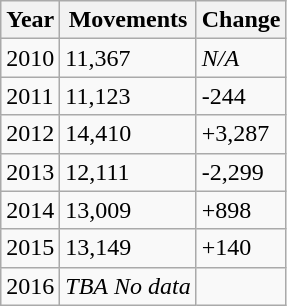<table class="wikitable">
<tr>
<th>Year</th>
<th>Movements</th>
<th>Change</th>
</tr>
<tr>
<td>2010</td>
<td>11,367</td>
<td><em>N/A</em></td>
</tr>
<tr>
<td>2011</td>
<td>11,123</td>
<td> -244</td>
</tr>
<tr>
<td>2012</td>
<td>14,410</td>
<td> +3,287</td>
</tr>
<tr>
<td>2013</td>
<td>12,111</td>
<td> -2,299</td>
</tr>
<tr>
<td>2014</td>
<td>13,009</td>
<td> +898</td>
</tr>
<tr>
<td>2015</td>
<td>13,149</td>
<td> +140</td>
</tr>
<tr>
<td>2016</td>
<td><em>TBA</em> <em>No data</em></td>
<td></td>
</tr>
</table>
